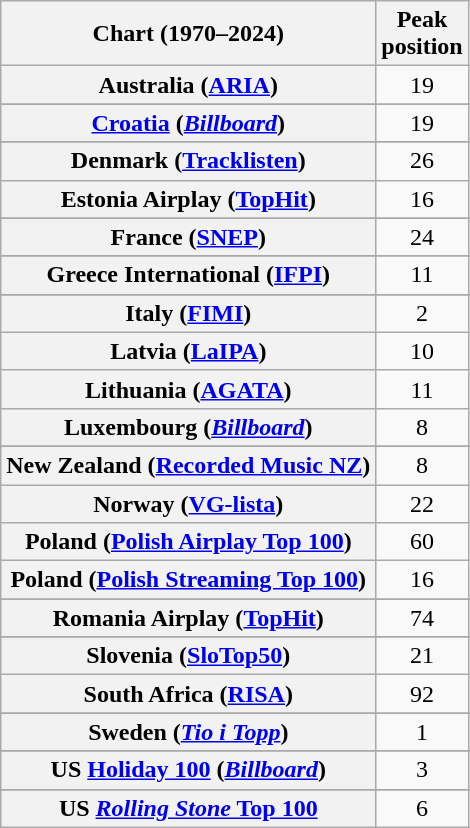<table class="wikitable sortable plainrowheaders" style="text-align:center">
<tr>
<th scope="col">Chart (1970–2024)</th>
<th scope="col">Peak<br>position</th>
</tr>
<tr>
<th scope="row">Australia (<a href='#'>ARIA</a>)</th>
<td>19</td>
</tr>
<tr>
</tr>
<tr>
</tr>
<tr>
</tr>
<tr>
</tr>
<tr>
</tr>
<tr>
<th scope="row"><a href='#'>Croatia</a> (<em><a href='#'>Billboard</a></em>)</th>
<td>19</td>
</tr>
<tr>
</tr>
<tr>
<th scope="row">Denmark (<a href='#'>Tracklisten</a>)</th>
<td>26</td>
</tr>
<tr>
<th scope="row">Estonia Airplay (<a href='#'>TopHit</a>)</th>
<td>16</td>
</tr>
<tr>
</tr>
<tr>
<th scope="row">France (<a href='#'>SNEP</a>)</th>
<td>24</td>
</tr>
<tr>
</tr>
<tr>
</tr>
<tr>
<th scope="row">Greece International (<a href='#'>IFPI</a>)</th>
<td>11</td>
</tr>
<tr>
</tr>
<tr>
</tr>
<tr>
</tr>
<tr>
<th scope="row">Italy (<a href='#'>FIMI</a>)</th>
<td>2</td>
</tr>
<tr>
<th scope="row">Latvia (<a href='#'>LaIPA</a>)</th>
<td>10</td>
</tr>
<tr>
<th scope="row">Lithuania (<a href='#'>AGATA</a>)</th>
<td>11</td>
</tr>
<tr>
<th scope="row">Luxembourg (<em><a href='#'>Billboard</a></em>)</th>
<td>8</td>
</tr>
<tr>
</tr>
<tr>
<th scope="row">New Zealand (<a href='#'>Recorded Music NZ</a>)</th>
<td>8</td>
</tr>
<tr>
<th scope="row">Norway (<a href='#'>VG-lista</a>)</th>
<td>22</td>
</tr>
<tr>
<th scope="row">Poland (<a href='#'>Polish Airplay Top 100</a>)</th>
<td>60</td>
</tr>
<tr>
<th scope="row">Poland (<a href='#'>Polish Streaming Top 100</a>)</th>
<td>16</td>
</tr>
<tr>
</tr>
<tr>
<th scope="row">Romania Airplay (<a href='#'>TopHit</a>)</th>
<td>74</td>
</tr>
<tr>
</tr>
<tr>
</tr>
<tr>
<th scope="row">Slovenia (<a href='#'>SloTop50</a>)</th>
<td>21</td>
</tr>
<tr>
<th scope="row">South Africa (<a href='#'>RISA</a>)</th>
<td>92</td>
</tr>
<tr>
</tr>
<tr>
<th scope="row">Sweden (<em><a href='#'>Tio i Topp</a></em>)</th>
<td>1</td>
</tr>
<tr>
</tr>
<tr>
</tr>
<tr>
</tr>
<tr>
</tr>
<tr>
</tr>
<tr>
<th scope="row">US <a href='#'>Holiday 100</a> (<em><a href='#'>Billboard</a></em>)</th>
<td>3</td>
</tr>
<tr>
</tr>
<tr>
<th scope="row">US <a href='#'><em>Rolling Stone</em> Top 100</a></th>
<td>6</td>
</tr>
</table>
